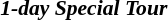<table style="font-size: 90%;">
<tr>
<td colspan="3" width="200px" align="center"><strong><em>1-day Special Tour</em></strong></td>
</tr>
<tr>
<td width=125px></td>
<td width=125px></td>
<td width=125px></td>
</tr>
<tr>
<td></td>
<td></td>
<td></td>
</tr>
<tr>
<td colspan=3></td>
</tr>
<tr>
<td colspan=3></td>
</tr>
</table>
